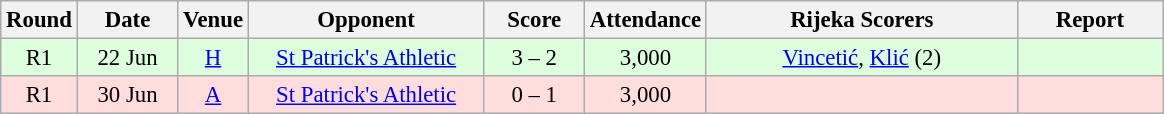<table class="wikitable sortable" style="text-align: center; font-size:95%;">
<tr>
<th width="30">Round</th>
<th width="60">Date</th>
<th width="20">Venue</th>
<th width="150">Opponent</th>
<th width="60">Score</th>
<th width="40">Attendance</th>
<th width="200">Rijeka Scorers</th>
<th width="90" class="unsortable">Report</th>
</tr>
<tr bgcolor="#ddffdd">
<td>R1</td>
<td>22 Jun</td>
<td><a href='#'>H</a></td>
<td><a href='#'>St Patrick's Athletic</a> </td>
<td>3 – 2</td>
<td>3,000</td>
<td><a href='#'>Vincetić</a>, <a href='#'>Klić</a> (2)</td>
<td></td>
</tr>
<tr bgcolor="#ffdddd">
<td>R1</td>
<td>30 Jun</td>
<td><a href='#'>A</a></td>
<td><a href='#'>St Patrick's Athletic</a> </td>
<td>0 – 1</td>
<td>3,000</td>
<td></td>
<td></td>
</tr>
</table>
